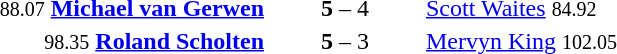<table style="text-align:center">
<tr>
<th width=223></th>
<th width=100></th>
<th width=223></th>
</tr>
<tr>
<td align=right><small>88.07</small> <strong><a href='#'>Michael van Gerwen</a></strong> </td>
<td><strong>5</strong> – 4</td>
<td align=left> <a href='#'>Scott Waites</a> <small>84.92</small></td>
</tr>
<tr>
<td align=right><small>98.35</small> <strong><a href='#'>Roland Scholten</a></strong> </td>
<td><strong>5</strong> – 3</td>
<td align=left> <a href='#'>Mervyn King</a> <small>102.05</small></td>
</tr>
</table>
